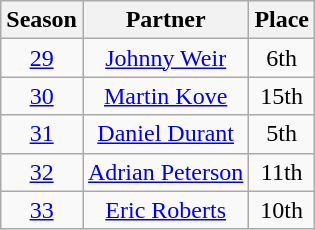<table class="wikitable unsortable" style="text-align:center;">
<tr>
<th>Season</th>
<th>Partner</th>
<th>Place</th>
</tr>
<tr>
<td><a href='#'>29</a></td>
<td><a href='#'>Johnny Weir</a></td>
<td>6th</td>
</tr>
<tr>
<td><a href='#'>30</a></td>
<td><a href='#'>Martin Kove</a></td>
<td>15th</td>
</tr>
<tr>
<td><a href='#'>31</a></td>
<td><a href='#'>Daniel Durant</a></td>
<td>5th</td>
</tr>
<tr>
<td><a href='#'>32</a></td>
<td><a href='#'>Adrian Peterson</a></td>
<td>11th</td>
</tr>
<tr>
<td><a href='#'>33</a></td>
<td><a href='#'>Eric Roberts</a></td>
<td>10th</td>
</tr>
</table>
